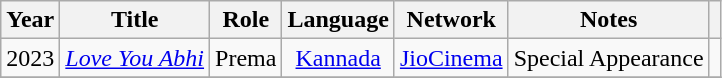<table class="wikitable sortable" style="text-align:center;">
<tr>
<th>Year</th>
<th>Title</th>
<th>Role</th>
<th>Language</th>
<th>Network</th>
<th class= "unsortable">Notes</th>
<th class= "unsortable"></th>
</tr>
<tr>
<td>2023</td>
<td><em><a href='#'>Love You Abhi</a></em></td>
<td>Prema</td>
<td><a href='#'>Kannada</a></td>
<td><a href='#'>JioCinema</a></td>
<td>Special Appearance</td>
<td></td>
</tr>
<tr>
</tr>
</table>
